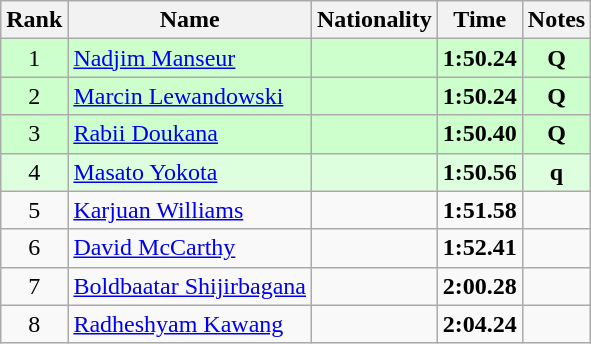<table class="wikitable sortable" style="text-align:center">
<tr>
<th>Rank</th>
<th>Name</th>
<th>Nationality</th>
<th>Time</th>
<th>Notes</th>
</tr>
<tr bgcolor=ccffcc>
<td>1</td>
<td align=left><a href='#'>Nadjim Manseur</a></td>
<td align=left></td>
<td><strong>1:50.24</strong></td>
<td><strong>Q</strong></td>
</tr>
<tr bgcolor=ccffcc>
<td>2</td>
<td align=left><a href='#'>Marcin Lewandowski</a></td>
<td align=left></td>
<td><strong>1:50.24</strong></td>
<td><strong>Q</strong></td>
</tr>
<tr bgcolor=ccffcc>
<td>3</td>
<td align=left><a href='#'>Rabii Doukana</a></td>
<td align=left></td>
<td><strong>1:50.40</strong></td>
<td><strong>Q</strong></td>
</tr>
<tr bgcolor=ddffdd>
<td>4</td>
<td align=left><a href='#'>Masato Yokota</a></td>
<td align=left></td>
<td><strong>1:50.56</strong></td>
<td><strong>q</strong></td>
</tr>
<tr>
<td>5</td>
<td align=left><a href='#'>Karjuan Williams</a></td>
<td align=left></td>
<td><strong>1:51.58</strong></td>
<td></td>
</tr>
<tr>
<td>6</td>
<td align=left><a href='#'>David McCarthy</a></td>
<td align=left></td>
<td><strong>1:52.41</strong></td>
<td></td>
</tr>
<tr>
<td>7</td>
<td align=left><a href='#'>Boldbaatar Shijirbagana</a></td>
<td align=left></td>
<td><strong>2:00.28</strong></td>
<td></td>
</tr>
<tr>
<td>8</td>
<td align=left><a href='#'>Radheshyam Kawang</a></td>
<td align=left></td>
<td><strong>2:04.24</strong></td>
<td></td>
</tr>
</table>
